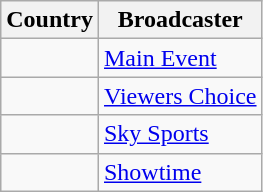<table class="wikitable">
<tr>
<th align=center>Country</th>
<th align=center>Broadcaster</th>
</tr>
<tr>
<td></td>
<td><a href='#'>Main Event</a></td>
</tr>
<tr>
<td></td>
<td><a href='#'>Viewers Choice</a></td>
</tr>
<tr>
<td></td>
<td><a href='#'>Sky Sports</a></td>
</tr>
<tr>
<td></td>
<td><a href='#'>Showtime</a></td>
</tr>
</table>
